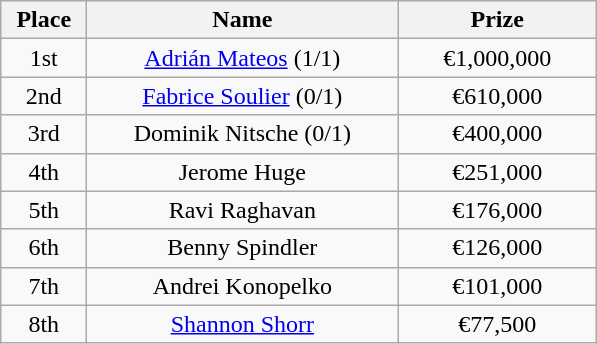<table class="wikitable">
<tr>
<th width="50">Place</th>
<th width="200">Name</th>
<th width="125">Prize</th>
</tr>
<tr>
<td align="center">1st</td>
<td align="center"><a href='#'>Adrián Mateos</a> (1/1)</td>
<td align="center">€1,000,000</td>
</tr>
<tr>
<td align="center">2nd</td>
<td align="center"><a href='#'>Fabrice Soulier</a> (0/1)</td>
<td align="center">€610,000</td>
</tr>
<tr>
<td align="center">3rd</td>
<td align="center">Dominik Nitsche (0/1)</td>
<td align="center">€400,000</td>
</tr>
<tr>
<td align="center">4th</td>
<td align="center">Jerome Huge</td>
<td align="center">€251,000</td>
</tr>
<tr>
<td align="center">5th</td>
<td align="center">Ravi Raghavan</td>
<td align="center">€176,000</td>
</tr>
<tr>
<td align="center">6th</td>
<td align="center">Benny Spindler</td>
<td align="center">€126,000</td>
</tr>
<tr>
<td align="center">7th</td>
<td align="center">Andrei Konopelko</td>
<td align="center">€101,000</td>
</tr>
<tr>
<td align="center">8th</td>
<td align="center"><a href='#'>Shannon Shorr</a></td>
<td align="center">€77,500</td>
</tr>
</table>
